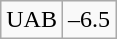<table class="wikitable" style="border: none;">
<tr align="center">
</tr>
<tr align="center">
<td>UAB</td>
<td>–6.5</td>
</tr>
</table>
